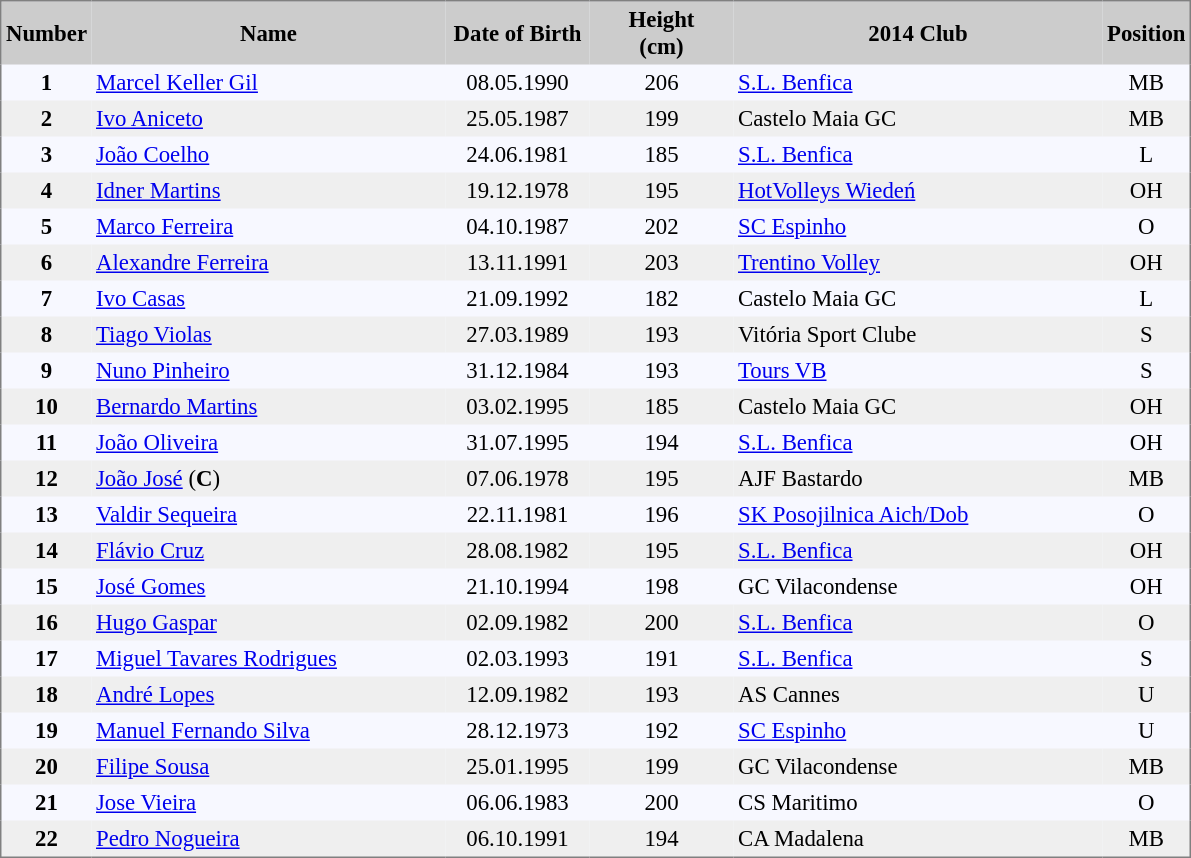<table cellpadding="3" style="background: #f7f8ff; font-size: 95%; border: 1px solid gray; border-collapse: collapse;">
<tr style="background:#ccc;">
<th style="width: 10px;"><strong>Number</strong></th>
<th style="width: 230px;"><strong>Name</strong></th>
<th style="width: 90px;"><strong>Date of Birth</strong></th>
<th style="width: 90px;"><strong>Height<br>(cm)</strong></th>
<th style="width: 240px;"><strong>2014 Club</strong></th>
<th style="width: 50px;"><strong>Position</strong></th>
</tr>
<tr>
<td style="text-align:center;"><strong>1</strong></td>
<td><a href='#'>Marcel Keller Gil</a></td>
<td style="text-align:center;">08.05.1990</td>
<td style="text-align:center;">206</td>
<td> <a href='#'>S.L. Benfica</a></td>
<td style="text-align:center;">MB</td>
</tr>
<tr style="background: #efefef;">
<td style="text-align:center;"><strong>2</strong></td>
<td><a href='#'>Ivo Aniceto</a></td>
<td style="text-align:center;">25.05.1987</td>
<td style="text-align:center;">199</td>
<td> Castelo Maia GC</td>
<td style="text-align:center;">MB</td>
</tr>
<tr>
<td style="text-align:center;"><strong>3</strong></td>
<td><a href='#'>João Coelho</a></td>
<td style="text-align:center;">24.06.1981</td>
<td style="text-align:center;">185</td>
<td> <a href='#'>S.L. Benfica</a></td>
<td style="text-align:center;">L</td>
</tr>
<tr style="background: #efefef;">
<td style="text-align:center;"><strong>4</strong></td>
<td><a href='#'>Idner Martins</a></td>
<td style="text-align:center;">19.12.1978</td>
<td style="text-align:center;">195</td>
<td> <a href='#'>HotVolleys Wiedeń</a></td>
<td style="text-align:center;">OH</td>
</tr>
<tr>
<td style="text-align:center;"><strong>5</strong></td>
<td><a href='#'>Marco Ferreira</a></td>
<td style="text-align:center;">04.10.1987</td>
<td style="text-align:center;">202</td>
<td> <a href='#'>SC Espinho</a></td>
<td style="text-align:center;">O</td>
</tr>
<tr style="background: #efefef;">
<td style="text-align:center;"><strong>6</strong></td>
<td><a href='#'>Alexandre Ferreira</a></td>
<td style="text-align:center;">13.11.1991</td>
<td style="text-align:center;">203</td>
<td> <a href='#'>Trentino Volley</a></td>
<td style="text-align:center;">OH</td>
</tr>
<tr>
<td style="text-align:center;"><strong>7</strong></td>
<td><a href='#'>Ivo Casas</a></td>
<td style="text-align:center;">21.09.1992</td>
<td style="text-align:center;">182</td>
<td> Castelo Maia GC</td>
<td style="text-align:center;">L</td>
</tr>
<tr style="background: #efefef;">
<td style="text-align:center;"><strong>8</strong></td>
<td><a href='#'>Tiago Violas</a></td>
<td style="text-align:center;">27.03.1989</td>
<td style="text-align:center;">193</td>
<td> Vitória Sport Clube</td>
<td style="text-align:center;">S</td>
</tr>
<tr>
<td style="text-align:center;"><strong>9</strong></td>
<td><a href='#'>Nuno Pinheiro</a></td>
<td style="text-align:center;">31.12.1984</td>
<td style="text-align:center;">193</td>
<td> <a href='#'>Tours VB</a></td>
<td style="text-align:center;">S</td>
</tr>
<tr style="background: #efefef;">
<td style="text-align:center;"><strong>10</strong></td>
<td><a href='#'>Bernardo Martins</a></td>
<td style="text-align:center;">03.02.1995</td>
<td style="text-align:center;">185</td>
<td> Castelo Maia GC</td>
<td style="text-align:center;">OH</td>
</tr>
<tr>
<td style="text-align:center;"><strong>11</strong></td>
<td><a href='#'>João Oliveira</a></td>
<td style="text-align:center;">31.07.1995</td>
<td style="text-align:center;">194</td>
<td> <a href='#'>S.L. Benfica</a></td>
<td style="text-align:center;">OH</td>
</tr>
<tr style="background: #efefef;">
<td style="text-align:center;"><strong>12</strong></td>
<td><a href='#'>João José</a> (<strong>C</strong>)</td>
<td style="text-align:center;">07.06.1978</td>
<td style="text-align:center;">195</td>
<td> AJF Bastardo</td>
<td style="text-align:center;">MB</td>
</tr>
<tr>
<td style="text-align:center;"><strong>13</strong></td>
<td><a href='#'>Valdir Sequeira</a></td>
<td style="text-align:center;">22.11.1981</td>
<td style="text-align:center;">196</td>
<td> <a href='#'>SK Posojilnica Aich/Dob</a></td>
<td style="text-align:center;">O</td>
</tr>
<tr style="background: #efefef;">
<td style="text-align:center;"><strong>14</strong></td>
<td><a href='#'>Flávio Cruz</a></td>
<td style="text-align:center;">28.08.1982</td>
<td style="text-align:center;">195</td>
<td> <a href='#'>S.L. Benfica</a></td>
<td style="text-align:center;">OH</td>
</tr>
<tr>
<td style="text-align:center;"><strong>15</strong></td>
<td><a href='#'>José Gomes</a></td>
<td style="text-align:center;">21.10.1994</td>
<td style="text-align:center;">198</td>
<td> GC Vilacondense</td>
<td style="text-align:center;">OH</td>
</tr>
<tr style="background: #efefef;">
<td style="text-align:center;"><strong>16</strong></td>
<td><a href='#'>Hugo Gaspar</a></td>
<td style="text-align:center;">02.09.1982</td>
<td style="text-align:center;">200</td>
<td> <a href='#'>S.L. Benfica</a></td>
<td style="text-align:center;">O</td>
</tr>
<tr>
<td style="text-align:center;"><strong>17</strong></td>
<td><a href='#'>Miguel Tavares Rodrigues</a></td>
<td style="text-align:center;">02.03.1993</td>
<td style="text-align:center;">191</td>
<td> <a href='#'>S.L. Benfica</a></td>
<td style="text-align:center;">S</td>
</tr>
<tr style="background: #efefef;">
<td style="text-align:center;"><strong>18</strong></td>
<td><a href='#'>André Lopes</a></td>
<td style="text-align:center;">12.09.1982</td>
<td style="text-align:center;">193</td>
<td> AS Cannes</td>
<td style="text-align:center;">U</td>
</tr>
<tr>
<td style="text-align:center;"><strong>19</strong></td>
<td><a href='#'>Manuel Fernando Silva</a></td>
<td style="text-align:center;">28.12.1973</td>
<td style="text-align:center;">192</td>
<td> <a href='#'>SC Espinho</a></td>
<td style="text-align:center;">U</td>
</tr>
<tr style="background: #efefef;">
<td style="text-align:center;"><strong>20</strong></td>
<td><a href='#'>Filipe Sousa</a></td>
<td style="text-align:center;">25.01.1995</td>
<td style="text-align:center;">199</td>
<td> GC Vilacondense</td>
<td style="text-align:center;">MB</td>
</tr>
<tr>
<td style="text-align:center;"><strong>21</strong></td>
<td><a href='#'>Jose Vieira</a></td>
<td style="text-align:center;">06.06.1983</td>
<td style="text-align:center;">200</td>
<td> CS Maritimo</td>
<td style="text-align:center;">O</td>
</tr>
<tr style="background: #efefef;">
<td style="text-align:center;"><strong>22</strong></td>
<td><a href='#'>Pedro Nogueira</a></td>
<td style="text-align:center;">06.10.1991</td>
<td style="text-align:center;">194</td>
<td> CA Madalena</td>
<td style="text-align:center;">MB</td>
</tr>
</table>
